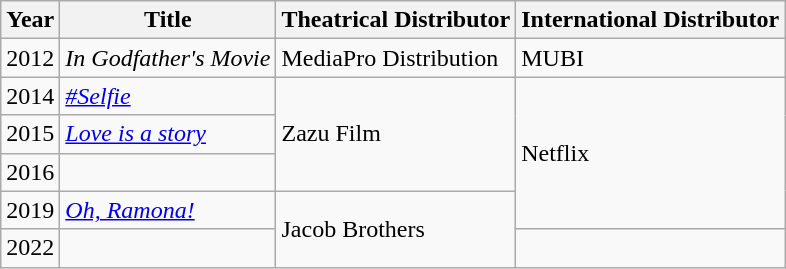<table class="wikitable">
<tr>
<th>Year</th>
<th>Title</th>
<th>Theatrical Distributor</th>
<th>International Distributor</th>
</tr>
<tr>
<td>2012</td>
<td><em>In Godfather's Movie</em></td>
<td>MediaPro Distribution</td>
<td>MUBI</td>
</tr>
<tr>
<td>2014</td>
<td><em><a href='#'>#Selfie</a></em></td>
<td rowspan="3">Zazu Film</td>
<td rowspan="4">Netflix</td>
</tr>
<tr>
<td>2015</td>
<td><em><a href='#'>Love is a story</a></em></td>
</tr>
<tr>
<td>2016</td>
<td><em></em></td>
</tr>
<tr>
<td>2019</td>
<td><em><a href='#'>Oh, Ramona!</a></em></td>
<td rowspan="2">Jacob Brothers</td>
</tr>
<tr>
<td>2022</td>
<td><em></em></td>
<td></td>
</tr>
</table>
